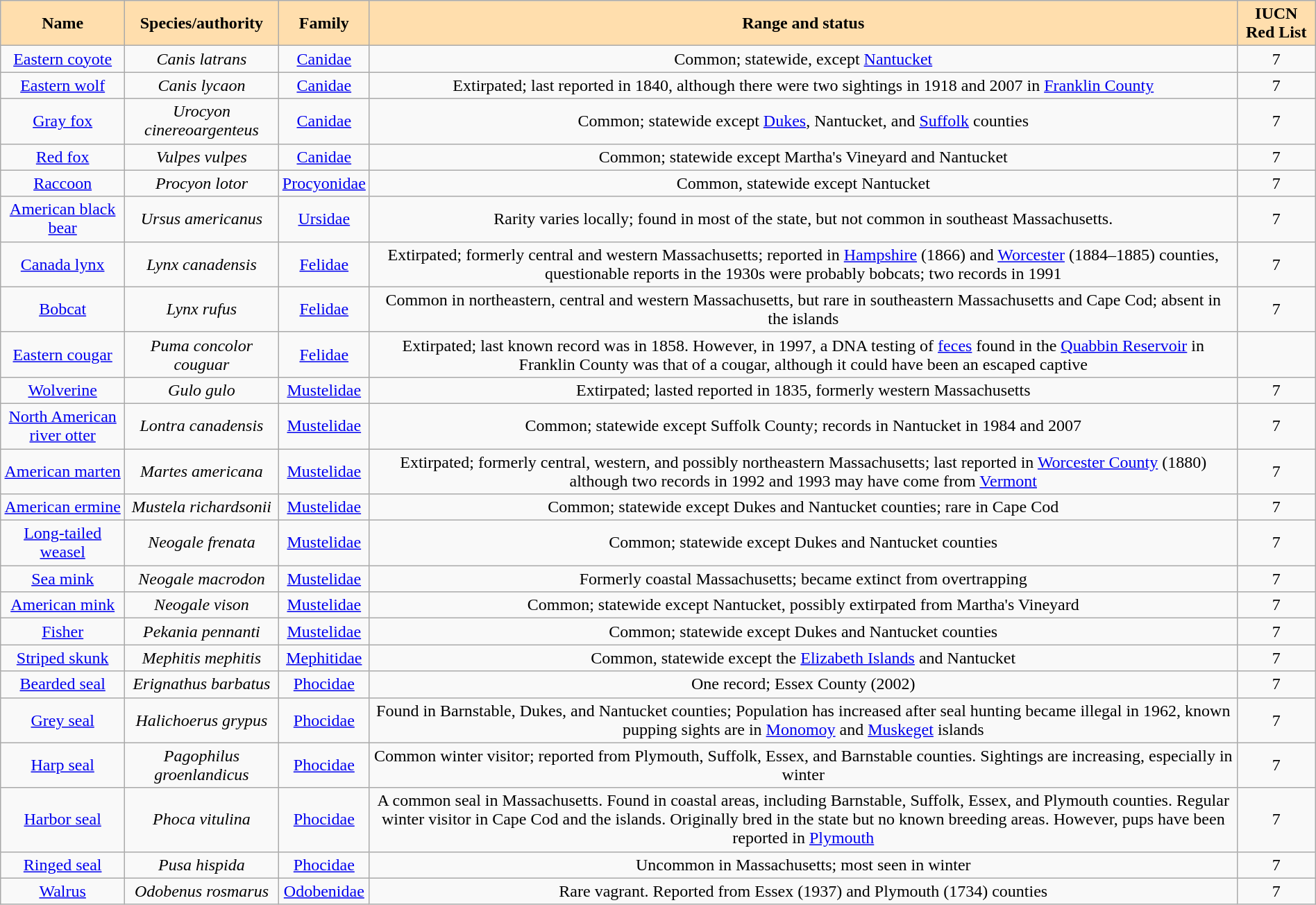<table class="sortable wikitable" style="margin:1em auto; text-align:center;">
<tr>
<th style=background:navajowhite>Name</th>
<th style=background:navajowhite>Species/authority</th>
<th style=background:navajowhite>Family</th>
<th style=background:navajowhite>Range and status</th>
<th style=background:navajowhite>IUCN Red List</th>
</tr>
<tr>
<td><a href='#'>Eastern coyote</a><br></td>
<td><em>Canis latrans</em><br></td>
<td><a href='#'>Canidae</a></td>
<td>Common; statewide, except <a href='#'>Nantucket</a></td>
<td><div>7</div></td>
</tr>
<tr>
<td><a href='#'>Eastern wolf</a><br></td>
<td><em>Canis lycaon</em><br></td>
<td><a href='#'>Canidae</a></td>
<td>Extirpated; last reported in 1840, although there were two sightings in 1918 and 2007 in <a href='#'>Franklin County</a></td>
<td><div>7</div></td>
</tr>
<tr>
<td><a href='#'>Gray fox</a><br></td>
<td><em>Urocyon cinereoargenteus</em><br></td>
<td><a href='#'>Canidae</a></td>
<td>Common; statewide except <a href='#'>Dukes</a>, Nantucket, and <a href='#'>Suffolk</a> counties</td>
<td><div>7</div></td>
</tr>
<tr>
<td><a href='#'>Red fox</a><br></td>
<td><em>Vulpes vulpes</em><br></td>
<td><a href='#'>Canidae</a></td>
<td>Common; statewide except Martha's Vineyard and Nantucket</td>
<td><div>7</div></td>
</tr>
<tr>
<td><a href='#'>Raccoon</a><br></td>
<td><em>Procyon lotor</em><br></td>
<td><a href='#'>Procyonidae</a></td>
<td>Common, statewide except Nantucket</td>
<td><div>7</div></td>
</tr>
<tr>
<td><a href='#'>American black bear</a><br></td>
<td><em>Ursus americanus</em><br></td>
<td><a href='#'>Ursidae</a></td>
<td>Rarity varies locally; found in most of the state, but not common in southeast Massachusetts.</td>
<td><div>7</div></td>
</tr>
<tr>
<td><a href='#'>Canada lynx</a><br></td>
<td><em>Lynx canadensis</em><br></td>
<td><a href='#'>Felidae</a></td>
<td>Extirpated; formerly central and western Massachusetts; reported in <a href='#'>Hampshire</a> (1866) and <a href='#'>Worcester</a> (1884–1885) counties, questionable reports in the 1930s were probably bobcats; two records in 1991</td>
<td><div>7</div></td>
</tr>
<tr>
<td><a href='#'>Bobcat</a><br></td>
<td><em>Lynx rufus</em><br></td>
<td><a href='#'>Felidae</a></td>
<td>Common in northeastern, central and western Massachusetts, but rare in southeastern Massachusetts and Cape Cod; absent in the islands</td>
<td><div>7</div></td>
</tr>
<tr>
<td><a href='#'>Eastern cougar</a><br></td>
<td><em>Puma concolor couguar</em><br></td>
<td><a href='#'>Felidae</a></td>
<td>Extirpated; last known record was in 1858. However, in 1997, a DNA testing of <a href='#'>feces</a> found in the <a href='#'>Quabbin Reservoir</a> in Franklin County was that of a cougar, although it could have been an escaped captive</td>
<td></td>
</tr>
<tr>
<td><a href='#'>Wolverine</a><br></td>
<td><em>Gulo gulo</em><br></td>
<td><a href='#'>Mustelidae</a></td>
<td>Extirpated; lasted reported in 1835, formerly western Massachusetts</td>
<td><div>7</div></td>
</tr>
<tr>
<td><a href='#'>North American river otter</a><br></td>
<td><em>Lontra canadensis</em><br></td>
<td><a href='#'>Mustelidae</a></td>
<td>Common; statewide except Suffolk County; records in Nantucket in 1984 and 2007</td>
<td><div>7</div></td>
</tr>
<tr>
<td><a href='#'>American marten</a><br></td>
<td><em>Martes americana</em><br></td>
<td><a href='#'>Mustelidae</a></td>
<td>Extirpated; formerly central, western, and possibly northeastern Massachusetts; last reported in <a href='#'>Worcester County</a> (1880) although two records in 1992 and 1993 may have come from <a href='#'>Vermont</a></td>
<td><div>7</div></td>
</tr>
<tr>
<td><a href='#'>American ermine</a><br></td>
<td><em>Mustela richardsonii</em><br></td>
<td><a href='#'>Mustelidae</a></td>
<td>Common; statewide except Dukes and Nantucket counties; rare in Cape Cod</td>
<td><div>7</div></td>
</tr>
<tr>
<td><a href='#'>Long-tailed weasel</a><br></td>
<td><em>Neogale frenata</em><br></td>
<td><a href='#'>Mustelidae</a></td>
<td>Common; statewide except Dukes and Nantucket counties</td>
<td><div>7</div></td>
</tr>
<tr>
<td><a href='#'>Sea mink</a><br></td>
<td><em>Neogale macrodon</em><br></td>
<td><a href='#'>Mustelidae</a></td>
<td>Formerly coastal Massachusetts; became extinct from overtrapping</td>
<td><div>7</div></td>
</tr>
<tr>
<td><a href='#'>American mink</a><br></td>
<td><em>Neogale vison</em><br></td>
<td><a href='#'>Mustelidae</a></td>
<td>Common; statewide except Nantucket, possibly extirpated from Martha's Vineyard</td>
<td><div>7</div></td>
</tr>
<tr>
<td><a href='#'>Fisher</a><br></td>
<td><em>Pekania pennanti</em><br></td>
<td><a href='#'>Mustelidae</a></td>
<td>Common; statewide except Dukes and Nantucket counties</td>
<td><div>7</div></td>
</tr>
<tr>
<td><a href='#'>Striped skunk</a><br></td>
<td><em>Mephitis mephitis</em><br></td>
<td><a href='#'>Mephitidae</a></td>
<td>Common, statewide except the <a href='#'>Elizabeth Islands</a> and Nantucket</td>
<td><div>7</div></td>
</tr>
<tr>
<td><a href='#'>Bearded seal</a><br></td>
<td><em>Erignathus barbatus</em><br></td>
<td><a href='#'>Phocidae</a></td>
<td>One record; Essex County (2002)</td>
<td><div>7</div></td>
</tr>
<tr>
<td><a href='#'>Grey seal</a><br></td>
<td><em>Halichoerus grypus</em><br></td>
<td><a href='#'>Phocidae</a></td>
<td>Found in Barnstable, Dukes, and Nantucket counties; Population has increased after seal hunting became illegal in 1962, known pupping sights are in <a href='#'>Monomoy</a> and <a href='#'>Muskeget</a> islands</td>
<td><div>7</div></td>
</tr>
<tr>
<td><a href='#'>Harp seal</a><br></td>
<td><em>Pagophilus groenlandicus</em><br></td>
<td><a href='#'>Phocidae</a></td>
<td>Common winter visitor; reported from Plymouth, Suffolk, Essex, and Barnstable counties. Sightings are increasing, especially in winter</td>
<td><div>7</div></td>
</tr>
<tr>
<td><a href='#'>Harbor seal</a><br></td>
<td><em>Phoca vitulina</em><br></td>
<td><a href='#'>Phocidae</a></td>
<td>A common seal in Massachusetts. Found in coastal areas, including Barnstable, Suffolk, Essex, and Plymouth counties. Regular winter visitor in Cape Cod and the islands. Originally bred in the state but no known breeding areas. However, pups have been reported in <a href='#'>Plymouth</a></td>
<td><div>7</div></td>
</tr>
<tr>
<td><a href='#'>Ringed seal</a><br></td>
<td><em>Pusa hispida</em><br></td>
<td><a href='#'>Phocidae</a></td>
<td>Uncommon in Massachusetts; most seen in winter</td>
<td><div>7</div></td>
</tr>
<tr>
<td><a href='#'>Walrus</a><br></td>
<td><em>Odobenus rosmarus</em><br></td>
<td><a href='#'>Odobenidae</a></td>
<td>Rare vagrant. Reported from Essex (1937) and Plymouth (1734) counties</td>
<td><div>7</div></td>
</tr>
</table>
